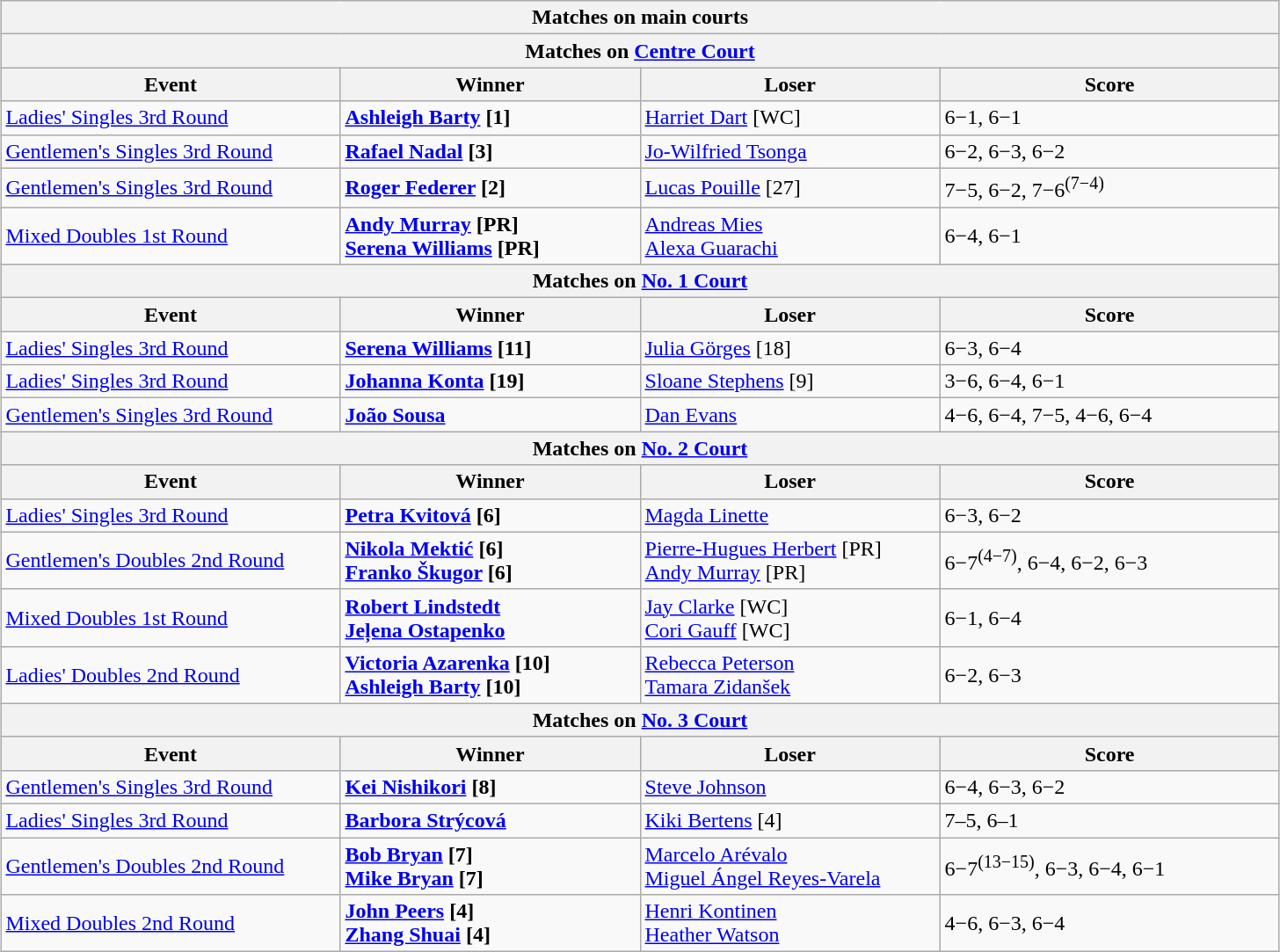<table class="wikitable collapsible uncollapsed" style="margin:auto;">
<tr>
<th colspan="4" style="white-space:nowrap;">Matches on main courts</th>
</tr>
<tr>
<th colspan="4">Matches on <a href='#'>Centre Court</a></th>
</tr>
<tr>
<th width=250>Event</th>
<th width=220>Winner</th>
<th width=220>Loser</th>
<th width=250>Score</th>
</tr>
<tr>
<td><a href='#'>Ladies' Singles 3rd Round</a></td>
<td> <strong><a href='#'>Ashleigh Barty</a> [1]</strong></td>
<td> <a href='#'>Harriet Dart</a> [WC]</td>
<td>6−1, 6−1</td>
</tr>
<tr>
<td><a href='#'>Gentlemen's Singles 3rd Round</a></td>
<td> <strong><a href='#'>Rafael Nadal</a> [3]</strong></td>
<td> <a href='#'>Jo-Wilfried Tsonga</a></td>
<td>6−2, 6−3, 6−2</td>
</tr>
<tr>
<td><a href='#'>Gentlemen's Singles 3rd Round</a></td>
<td> <strong><a href='#'>Roger Federer</a> [2]</strong></td>
<td> <a href='#'>Lucas Pouille</a> [27]</td>
<td>7−5, 6−2, 7−6<sup>(7−4)</sup></td>
</tr>
<tr>
<td><a href='#'>Mixed Doubles 1st Round</a></td>
<td> <strong><a href='#'>Andy Murray</a> [PR]</strong> <br>  <strong><a href='#'>Serena Williams</a> [PR]</strong></td>
<td> <a href='#'>Andreas Mies</a> <br>  <a href='#'>Alexa Guarachi</a></td>
<td>6−4, 6−1</td>
</tr>
<tr>
<th colspan="4">Matches on <a href='#'>No. 1 Court</a></th>
</tr>
<tr>
<th width=220>Event</th>
<th width=220>Winner</th>
<th width=220>Loser</th>
<th width=250>Score</th>
</tr>
<tr>
<td><a href='#'>Ladies' Singles 3rd Round</a></td>
<td> <strong><a href='#'>Serena Williams</a> [11]</strong></td>
<td> <a href='#'>Julia Görges</a> [18]</td>
<td>6−3, 6−4</td>
</tr>
<tr>
<td><a href='#'>Ladies' Singles 3rd Round</a></td>
<td> <strong><a href='#'>Johanna Konta</a> [19]</strong></td>
<td> <a href='#'>Sloane Stephens</a> [9]</td>
<td>3−6, 6−4, 6−1</td>
</tr>
<tr>
<td><a href='#'>Gentlemen's Singles 3rd Round</a></td>
<td> <strong><a href='#'>João Sousa</a></strong></td>
<td> <a href='#'>Dan Evans</a></td>
<td>4−6, 6−4, 7−5, 4−6, 6−4</td>
</tr>
<tr>
<th colspan="4">Matches on <a href='#'>No. 2 Court</a></th>
</tr>
<tr>
<th width=220>Event</th>
<th width=220>Winner</th>
<th width=220>Loser</th>
<th width=250>Score</th>
</tr>
<tr>
<td><a href='#'>Ladies' Singles 3rd Round</a></td>
<td> <strong><a href='#'>Petra Kvitová</a> [6]</strong></td>
<td> <a href='#'>Magda Linette</a></td>
<td>6−3, 6−2</td>
</tr>
<tr>
<td><a href='#'>Gentlemen's Doubles 2nd Round</a></td>
<td> <strong><a href='#'>Nikola Mektić</a> [6]</strong><br>  <strong><a href='#'>Franko Škugor</a> [6]</strong></td>
<td> <a href='#'>Pierre-Hugues Herbert</a> [PR] <br>  <a href='#'>Andy Murray</a> [PR]</td>
<td>6−7<sup>(4−7)</sup>, 6−4, 6−2, 6−3</td>
</tr>
<tr>
<td><a href='#'>Mixed Doubles 1st Round</a></td>
<td> <strong><a href='#'>Robert Lindstedt</a></strong> <br>  <strong><a href='#'>Jeļena Ostapenko</a></strong></td>
<td> <a href='#'>Jay Clarke</a> [WC] <br>  <a href='#'>Cori Gauff</a> [WC]</td>
<td>6−1, 6−4</td>
</tr>
<tr>
<td><a href='#'>Ladies' Doubles 2nd Round</a></td>
<td> <strong><a href='#'>Victoria Azarenka</a> [10]</strong> <br>  <strong><a href='#'>Ashleigh Barty</a> [10]</strong></td>
<td> <a href='#'>Rebecca Peterson</a> <br>  <a href='#'>Tamara Zidanšek</a></td>
<td>6−2, 6−3</td>
</tr>
<tr>
<th colspan="4">Matches on <a href='#'>No. 3 Court</a></th>
</tr>
<tr>
<th width=220>Event</th>
<th width=220>Winner</th>
<th width=220>Loser</th>
<th width=250>Score</th>
</tr>
<tr>
<td><a href='#'>Gentlemen's Singles 3rd Round</a></td>
<td> <strong><a href='#'>Kei Nishikori</a> [8]</strong></td>
<td> <a href='#'>Steve Johnson</a></td>
<td>6−4, 6−3, 6−2</td>
</tr>
<tr>
<td><a href='#'>Ladies' Singles 3rd Round</a></td>
<td> <strong><a href='#'>Barbora Strýcová</a></strong></td>
<td> <a href='#'>Kiki Bertens</a> [4]</td>
<td>7–5, 6–1</td>
</tr>
<tr>
<td><a href='#'>Gentlemen's Doubles 2nd Round</a></td>
<td> <strong><a href='#'>Bob Bryan</a> [7]</strong> <br>  <strong><a href='#'>Mike Bryan</a> [7]</strong></td>
<td> <a href='#'>Marcelo Arévalo</a> <br>  <a href='#'>Miguel Ángel Reyes-Varela</a></td>
<td>6−7<sup>(13−15)</sup>, 6−3, 6−4, 6−1</td>
</tr>
<tr>
<td><a href='#'>Mixed Doubles 2nd Round</a></td>
<td> <strong><a href='#'>John Peers</a> [4]</strong> <br>  <strong><a href='#'>Zhang Shuai</a> [4]</strong></td>
<td> <a href='#'>Henri Kontinen</a> <br>  <a href='#'>Heather Watson</a></td>
<td>4−6, 6−3, 6−4</td>
</tr>
</table>
